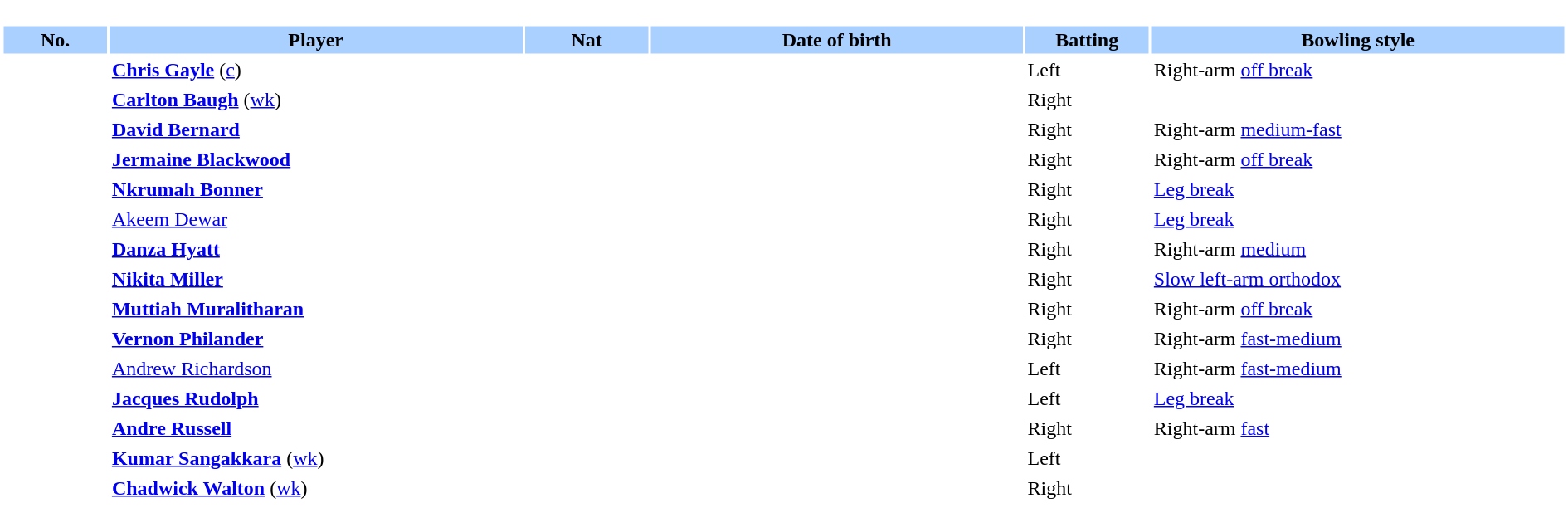<table border="0" style="width:100%;">
<tr>
<td style="vertical-align:top; background:#fff; width:90%;"><br><table border="0" cellspacing="2" cellpadding="2" style="width:100%;">
<tr style="background:#aad0ff;">
<th scope="col" style="width:5%;">No.</th>
<th scope="col" style="width:20%;">Player</th>
<th scope="col" style="width:6%;">Nat</th>
<th scope="col" style="width:18%;">Date of birth</th>
<th scope="col" style="width:6%;">Batting</th>
<th scope="col" style="width:20%;">Bowling style</th>
</tr>
<tr>
<td style="text-align:center"></td>
<td><strong><a href='#'>Chris Gayle</a></strong> (<a href='#'>c</a>)</td>
<td style="text-align:center"></td>
<td></td>
<td>Left</td>
<td>Right-arm <a href='#'>off break</a></td>
</tr>
<tr>
<td style="text-align:center"></td>
<td><strong><a href='#'>Carlton Baugh</a></strong> (<a href='#'>wk</a>)</td>
<td style="text-align:center"></td>
<td></td>
<td>Right</td>
<td></td>
</tr>
<tr>
<td style="text-align:center"></td>
<td><strong><a href='#'>David Bernard</a></strong></td>
<td style="text-align:center"></td>
<td></td>
<td>Right</td>
<td>Right-arm <a href='#'>medium-fast</a></td>
</tr>
<tr>
<td style="text-align:center"></td>
<td><strong><a href='#'>Jermaine Blackwood</a></strong></td>
<td style="text-align:center"></td>
<td></td>
<td>Right</td>
<td>Right-arm <a href='#'>off break</a></td>
</tr>
<tr>
<td style="text-align:center"></td>
<td><strong><a href='#'>Nkrumah Bonner</a></strong></td>
<td style="text-align:center"></td>
<td></td>
<td>Right</td>
<td><a href='#'>Leg break</a></td>
</tr>
<tr>
<td style="text-align:center"></td>
<td><a href='#'>Akeem Dewar</a></td>
<td style="text-align:center"></td>
<td></td>
<td>Right</td>
<td><a href='#'>Leg break</a></td>
</tr>
<tr>
<td style="text-align:center"></td>
<td><strong><a href='#'>Danza Hyatt</a></strong></td>
<td style="text-align:center"></td>
<td></td>
<td>Right</td>
<td>Right-arm <a href='#'>medium</a></td>
</tr>
<tr>
<td style="text-align:center"></td>
<td><strong><a href='#'>Nikita Miller</a></strong></td>
<td style="text-align:center"></td>
<td></td>
<td>Right</td>
<td><a href='#'>Slow left-arm orthodox</a></td>
</tr>
<tr>
<td style="text-align:center"></td>
<td><strong><a href='#'>Muttiah Muralitharan</a></strong></td>
<td style="text-align:center"></td>
<td></td>
<td>Right</td>
<td>Right-arm <a href='#'>off break</a></td>
</tr>
<tr>
<td style="text-align:center"></td>
<td><strong><a href='#'>Vernon Philander</a></strong></td>
<td style="text-align:center"></td>
<td></td>
<td>Right</td>
<td>Right-arm <a href='#'>fast-medium</a></td>
</tr>
<tr>
<td style="text-align:center"></td>
<td><a href='#'>Andrew Richardson</a></td>
<td style="text-align:center"></td>
<td></td>
<td>Left</td>
<td>Right-arm <a href='#'>fast-medium</a></td>
</tr>
<tr>
<td style="text-align:center"></td>
<td><strong><a href='#'>Jacques Rudolph</a></strong></td>
<td style="text-align:center"></td>
<td></td>
<td>Left</td>
<td><a href='#'>Leg break</a></td>
</tr>
<tr>
<td style="text-align:center"></td>
<td><strong><a href='#'>Andre Russell</a></strong></td>
<td style="text-align:center"></td>
<td></td>
<td>Right</td>
<td>Right-arm <a href='#'>fast</a></td>
</tr>
<tr>
<td style="text-align:center"></td>
<td><strong><a href='#'>Kumar Sangakkara</a></strong> (<a href='#'>wk</a>)</td>
<td style="text-align:center"></td>
<td></td>
<td>Left</td>
<td></td>
</tr>
<tr>
<td style="text-align:center"></td>
<td><strong><a href='#'>Chadwick Walton</a></strong> (<a href='#'>wk</a>)</td>
<td style="text-align:center"></td>
<td></td>
<td>Right</td>
<td></td>
</tr>
<tr>
</tr>
</table>
</td>
</tr>
</table>
